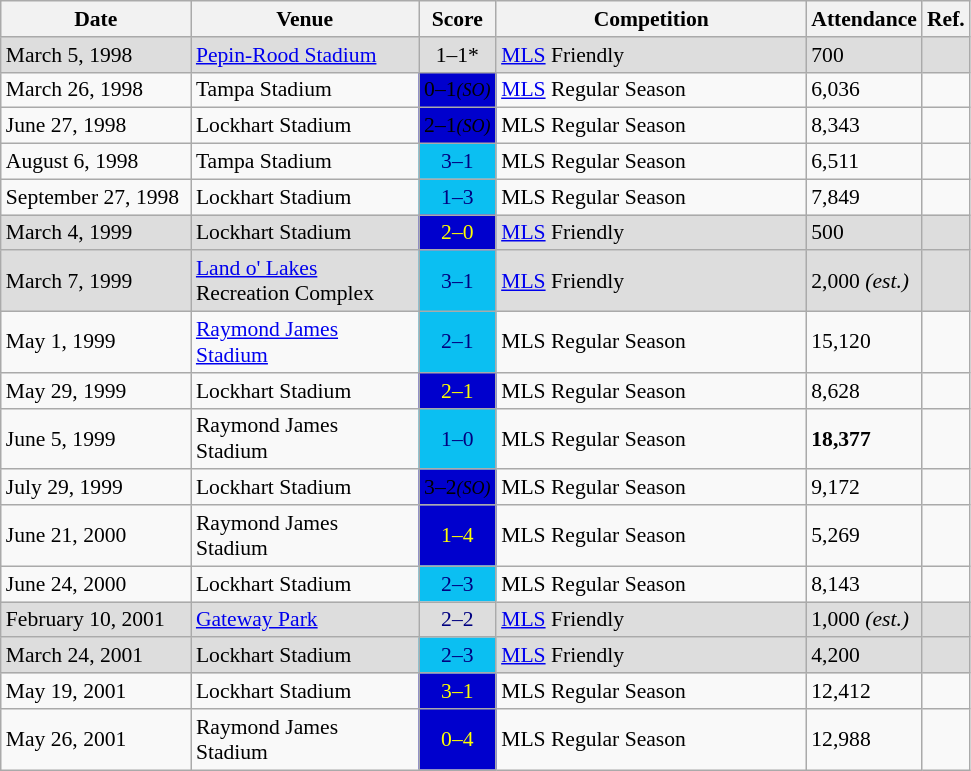<table class="wikitable" style="font-size:90%">
<tr>
<th width=120>Date</th>
<th width=145>Venue</th>
<th width=45>Score</th>
<th width=200>Competition</th>
<th width=35>Attendance</th>
<th width=15>Ref.</th>
</tr>
<tr>
<td style="text-align:left; background:#ddd;">March 5, 1998</td>
<td style="text-align:left; background:#ddd;"><a href='#'>Pepin-Rood Stadium</a></td>
<td style="text-align:center; background:#ddd;">1–1*</td>
<td style="text-align:left; background:#ddd;"><a href='#'>MLS</a> Friendly</td>
<td style="text-align:left; background:#ddd;">700</td>
<td style="text-align:left; background:#ddd;"></td>
</tr>
<tr>
<td>March 26, 1998</td>
<td>Tampa Stadium</td>
<td style="text-align:center; background:#0000cd;"><span>0–1<small><em>(SO)</em></small></span></td>
<td><a href='#'>MLS</a> Regular Season</td>
<td>6,036</td>
<td></td>
</tr>
<tr>
<td>June 27, 1998</td>
<td>Lockhart Stadium</td>
<td style="text-align:center; background:#0000cd;"><span>2–1<small><em>(SO)</em></small></span></td>
<td>MLS Regular Season</td>
<td>8,343</td>
<td></td>
</tr>
<tr>
<td>August 6, 1998</td>
<td>Tampa Stadium</td>
<td style="text-align:center; background:#0bbff2;color:navy;">3–1</td>
<td>MLS Regular Season</td>
<td>6,511</td>
<td></td>
</tr>
<tr>
<td>September 27, 1998</td>
<td>Lockhart Stadium</td>
<td style="text-align:center; background:#0bbff2;color:navy;">1–3</td>
<td>MLS Regular Season</td>
<td>7,849</td>
<td></td>
</tr>
<tr>
<td style="text-align:left; background:#ddd;">March 4, 1999</td>
<td style="text-align:left; background:#ddd;">Lockhart Stadium</td>
<td style="text-align:center; background:#0000cd;color:yellow;">2–0</td>
<td style="text-align:left; background:#ddd;"><a href='#'>MLS</a> Friendly</td>
<td style="text-align:left; background:#ddd;">500</td>
<td style="text-align:left; background:#ddd;"></td>
</tr>
<tr>
<td style="text-align:left; background:#ddd;">March 7, 1999</td>
<td style="text-align:left; background:#ddd;"><a href='#'>Land o' Lakes</a> Recreation Complex</td>
<td style="text-align:center; background:#0bbff2;color:navy;">3–1</td>
<td style="text-align:left; background:#ddd;"><a href='#'>MLS</a> Friendly</td>
<td style="text-align:left; background:#ddd;">2,000 <em>(est.)</em></td>
<td style="text-align:left; background:#ddd;"></td>
</tr>
<tr>
<td>May 1, 1999</td>
<td><a href='#'>Raymond James Stadium</a></td>
<td style="text-align:center; background:#0bbff2;color:navy;">2–1</td>
<td>MLS Regular Season</td>
<td>15,120</td>
<td></td>
</tr>
<tr>
<td>May 29, 1999</td>
<td>Lockhart Stadium</td>
<td style="text-align:center; background:#0000cd;color:yellow;">2–1</td>
<td>MLS Regular Season</td>
<td>8,628</td>
<td></td>
</tr>
<tr>
<td>June 5, 1999</td>
<td>Raymond James Stadium</td>
<td style="text-align:center; background:#0bbff2;color:navy;">1–0</td>
<td>MLS Regular Season</td>
<td><strong>18,377</strong></td>
<td></td>
</tr>
<tr>
<td>July 29, 1999</td>
<td>Lockhart Stadium</td>
<td style="text-align:center; background:#0000cd;"><span>3–2<small><em>(SO)</em></small></span></td>
<td>MLS Regular Season</td>
<td>9,172</td>
<td></td>
</tr>
<tr>
<td>June 21, 2000</td>
<td>Raymond James Stadium</td>
<td style="text-align:center; background:#0000cd;color:yellow;">1–4</td>
<td>MLS Regular Season</td>
<td>5,269</td>
<td></td>
</tr>
<tr>
<td>June 24, 2000</td>
<td>Lockhart Stadium</td>
<td style="text-align:center; background:#0bbff2;color:navy;">2–3</td>
<td>MLS Regular Season</td>
<td>8,143</td>
<td></td>
</tr>
<tr>
<td style="text-align:left; background:#ddd;">February 10, 2001</td>
<td style="text-align:left; background:#ddd;"><a href='#'>Gateway Park</a></td>
<td style="text-align:center; background:#ddd;color:navy;">2–2</td>
<td style="text-align:left; background:#ddd;"><a href='#'>MLS</a> Friendly</td>
<td style="text-align:left; background:#ddd;">1,000 <em>(est.)</em></td>
<td style="text-align:left; background:#ddd;"></td>
</tr>
<tr>
<td style="text-align:left; background:#ddd;">March 24, 2001</td>
<td style="text-align:left; background:#ddd;">Lockhart Stadium</td>
<td style="text-align:center; background:#0bbff2;color:navy;">2–3</td>
<td style="text-align:left; background:#ddd;"><a href='#'>MLS</a> Friendly</td>
<td style="text-align:left; background:#ddd;">4,200</td>
<td style="text-align:left; background:#ddd;"></td>
</tr>
<tr>
<td>May 19, 2001</td>
<td>Lockhart Stadium</td>
<td style="text-align:center; background:#0000cd;color:yellow;">3–1</td>
<td>MLS Regular Season</td>
<td>12,412</td>
<td></td>
</tr>
<tr>
<td>May 26, 2001</td>
<td>Raymond James Stadium</td>
<td style="text-align:center; background:#0000cd;color:yellow;">0–4</td>
<td>MLS Regular Season</td>
<td>12,988</td>
<td></td>
</tr>
</table>
